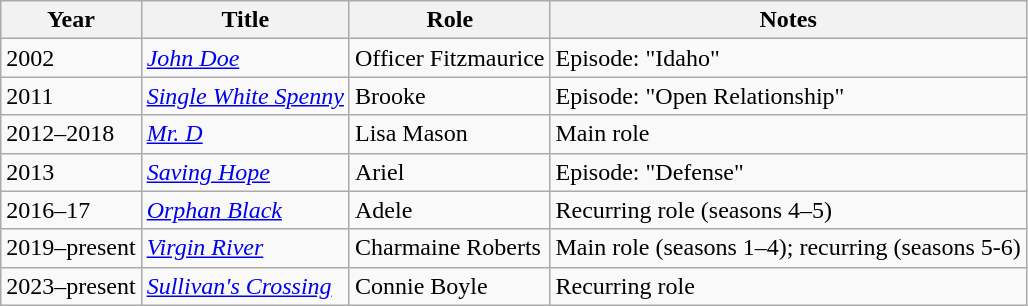<table class="wikitable sortable">
<tr>
<th>Year</th>
<th>Title</th>
<th>Role</th>
<th class="unsortable">Notes</th>
</tr>
<tr>
<td>2002</td>
<td><em><a href='#'>John Doe</a></em></td>
<td>Officer Fitzmaurice</td>
<td>Episode: "Idaho"</td>
</tr>
<tr>
<td>2011</td>
<td><em><a href='#'>Single White Spenny</a></em></td>
<td>Brooke</td>
<td>Episode: "Open Relationship"</td>
</tr>
<tr>
<td>2012–2018</td>
<td><em><a href='#'>Mr. D</a></em></td>
<td>Lisa Mason</td>
<td>Main role</td>
</tr>
<tr>
<td>2013</td>
<td><em><a href='#'>Saving Hope</a></em></td>
<td>Ariel</td>
<td>Episode: "Defense"</td>
</tr>
<tr>
<td>2016–17</td>
<td><em><a href='#'>Orphan Black</a></em></td>
<td>Adele</td>
<td>Recurring role (seasons 4–5)</td>
</tr>
<tr>
<td>2019–present</td>
<td><em><a href='#'>Virgin River</a></em></td>
<td>Charmaine Roberts</td>
<td>Main role (seasons 1–4); recurring (seasons 5-6)</td>
</tr>
<tr>
<td>2023–present</td>
<td><em><a href='#'>Sullivan's Crossing</a></em></td>
<td>Connie Boyle</td>
<td>Recurring role</td>
</tr>
</table>
